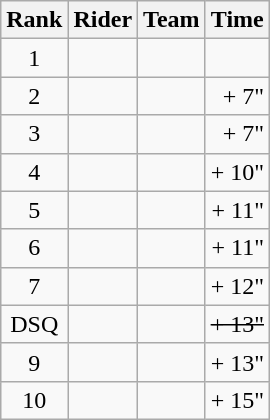<table class="wikitable">
<tr>
<th scope="col">Rank</th>
<th scope="col">Rider</th>
<th scope="col">Team</th>
<th scope="col">Time</th>
</tr>
<tr>
<td style="text-align:center;">1</td>
<td>  </td>
<td></td>
<td style="text-align:right;"></td>
</tr>
<tr>
<td style="text-align:center;">2</td>
<td> </td>
<td></td>
<td style="text-align:right;">+ 7"</td>
</tr>
<tr>
<td style="text-align:center;">3</td>
<td></td>
<td></td>
<td style="text-align:right;">+ 7"</td>
</tr>
<tr>
<td style="text-align:center;">4</td>
<td> </td>
<td></td>
<td style="text-align:right;">+ 10"</td>
</tr>
<tr>
<td style="text-align:center;">5</td>
<td> </td>
<td></td>
<td style="text-align:right;">+ 11"</td>
</tr>
<tr>
<td style="text-align:center;">6</td>
<td></td>
<td></td>
<td style="text-align:right;">+ 11"</td>
</tr>
<tr>
<td style="text-align:center;">7</td>
<td></td>
<td></td>
<td style="text-align:right;">+ 12"</td>
</tr>
<tr>
<td style="text-align:center;">DSQ</td>
<td><s></s></td>
<td><s></s></td>
<td style="text-align:right;"><s>+ 13"</s></td>
</tr>
<tr>
<td style="text-align:center;">9</td>
<td></td>
<td></td>
<td style="text-align:right;">+ 13"</td>
</tr>
<tr>
<td style="text-align:center;">10</td>
<td></td>
<td></td>
<td style="text-align:right;">+ 15"</td>
</tr>
</table>
